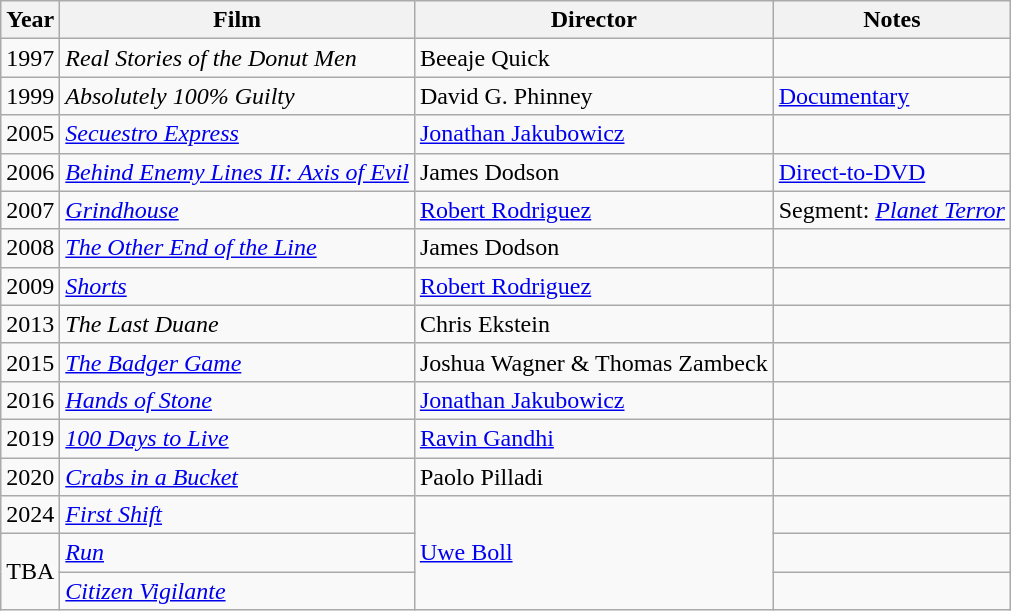<table class="wikitable">
<tr>
<th>Year</th>
<th>Film</th>
<th>Director</th>
<th>Notes</th>
</tr>
<tr>
<td>1997</td>
<td><em>Real Stories of the Donut Men</em></td>
<td>Beeaje Quick</td>
<td></td>
</tr>
<tr>
<td>1999</td>
<td><em>Absolutely 100% Guilty</em></td>
<td>David G. Phinney</td>
<td><a href='#'>Documentary</a></td>
</tr>
<tr>
<td>2005</td>
<td><em><a href='#'>Secuestro Express</a></em></td>
<td><a href='#'>Jonathan Jakubowicz</a></td>
<td></td>
</tr>
<tr>
<td>2006</td>
<td><em><a href='#'>Behind Enemy Lines II: Axis of Evil</a></em></td>
<td>James Dodson</td>
<td><a href='#'>Direct-to-DVD</a></td>
</tr>
<tr>
<td>2007</td>
<td><em><a href='#'>Grindhouse</a></em></td>
<td><a href='#'>Robert Rodriguez</a></td>
<td>Segment: <em><a href='#'>Planet Terror</a></em></td>
</tr>
<tr>
<td>2008</td>
<td><em><a href='#'>The Other End of the Line</a></em></td>
<td>James Dodson</td>
<td></td>
</tr>
<tr>
<td>2009</td>
<td><em><a href='#'>Shorts</a></em></td>
<td><a href='#'>Robert Rodriguez</a></td>
<td></td>
</tr>
<tr>
<td>2013</td>
<td><em>The Last Duane</em></td>
<td>Chris Ekstein</td>
<td></td>
</tr>
<tr>
<td>2015</td>
<td><em><a href='#'>The Badger Game</a></em></td>
<td>Joshua Wagner & Thomas Zambeck</td>
<td></td>
</tr>
<tr>
<td>2016</td>
<td><em><a href='#'>Hands of Stone</a></em></td>
<td><a href='#'>Jonathan Jakubowicz</a></td>
<td></td>
</tr>
<tr>
<td>2019</td>
<td><em><a href='#'>100 Days to Live</a></em></td>
<td><a href='#'>Ravin Gandhi</a></td>
<td></td>
</tr>
<tr>
<td>2020</td>
<td><em><a href='#'>Crabs in a Bucket</a></em></td>
<td>Paolo Pilladi</td>
<td></td>
</tr>
<tr>
<td>2024</td>
<td><em><a href='#'>First Shift</a></em></td>
<td rowspan="3"><a href='#'>Uwe Boll</a></td>
<td></td>
</tr>
<tr>
<td rowspan="2">TBA</td>
<td><em><a href='#'>Run</a></em></td>
<td></td>
</tr>
<tr>
<td><em><a href='#'>Citizen Vigilante</a></em></td>
<td></td>
</tr>
</table>
